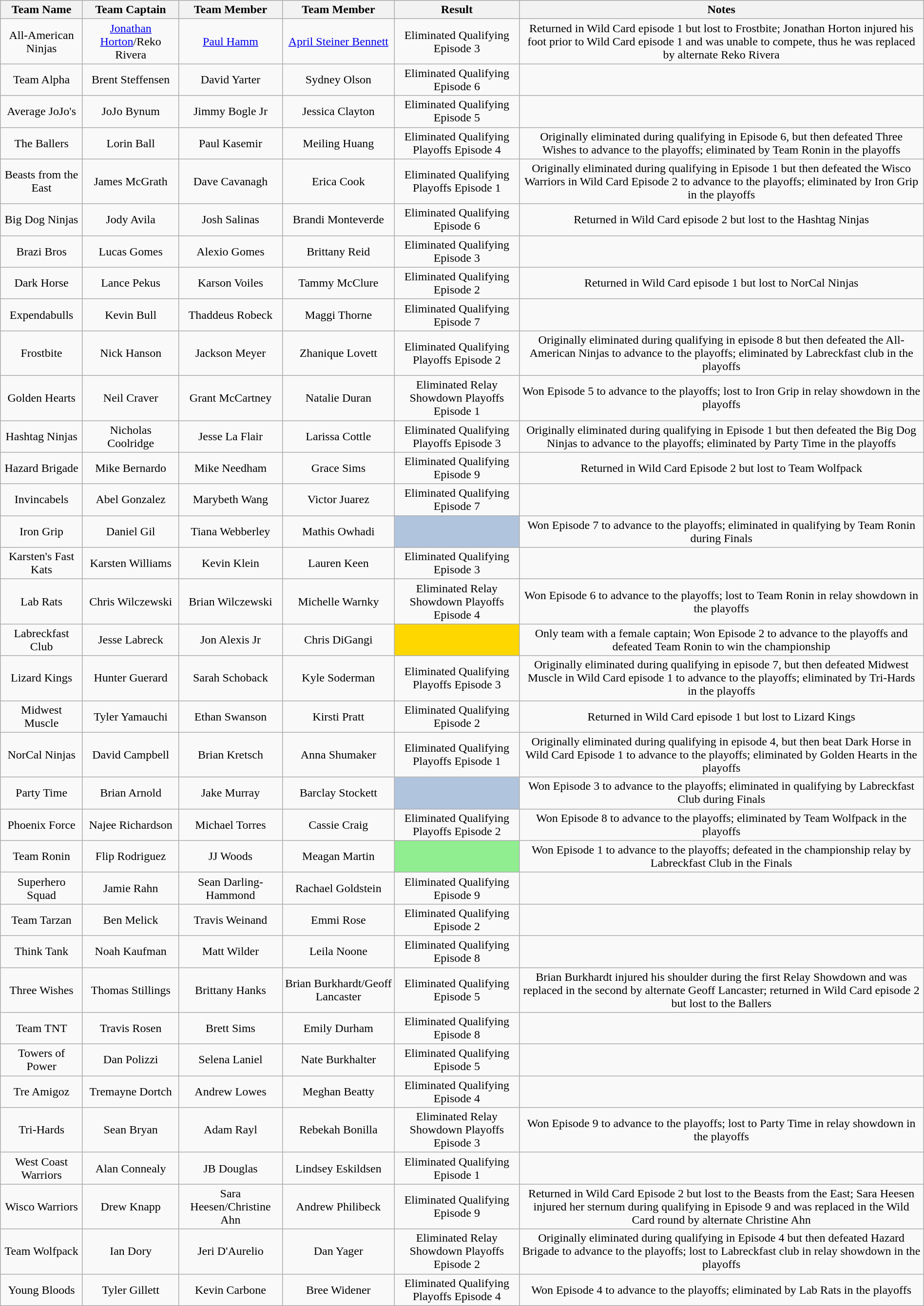<table class="wikitable sortable" style="margin:auto; text-align:center">
<tr>
<th>Team Name</th>
<th>Team Captain</th>
<th>Team Member</th>
<th>Team Member</th>
<th>Result</th>
<th>Notes</th>
</tr>
<tr>
<td>All-American Ninjas</td>
<td><a href='#'>Jonathan Horton</a>/Reko Rivera</td>
<td><a href='#'>Paul Hamm</a></td>
<td><a href='#'>April Steiner Bennett</a></td>
<td>Eliminated Qualifying Episode 3</td>
<td>Returned in Wild Card episode 1 but lost to Frostbite; Jonathan Horton injured his foot prior to Wild Card episode 1 and was unable to compete, thus he was replaced by alternate Reko Rivera</td>
</tr>
<tr>
<td>Team Alpha</td>
<td>Brent Steffensen</td>
<td>David Yarter</td>
<td>Sydney Olson</td>
<td>Eliminated Qualifying Episode 6</td>
<td></td>
</tr>
<tr>
<td>Average JoJo's</td>
<td>JoJo Bynum</td>
<td>Jimmy Bogle Jr</td>
<td>Jessica Clayton</td>
<td>Eliminated Qualifying Episode 5</td>
<td></td>
</tr>
<tr>
<td>The Ballers</td>
<td>Lorin Ball</td>
<td>Paul Kasemir</td>
<td>Meiling Huang</td>
<td>Eliminated Qualifying Playoffs Episode 4</td>
<td>Originally eliminated during qualifying in Episode 6, but then defeated Three Wishes to advance to the playoffs; eliminated by Team Ronin in the playoffs</td>
</tr>
<tr>
<td>Beasts from the East</td>
<td>James McGrath</td>
<td>Dave Cavanagh</td>
<td>Erica Cook</td>
<td>Eliminated Qualifying Playoffs Episode 1</td>
<td>Originally eliminated during qualifying in Episode 1 but then defeated the Wisco Warriors in Wild Card Episode 2 to advance to the playoffs; eliminated by Iron Grip in the playoffs</td>
</tr>
<tr>
<td>Big Dog Ninjas</td>
<td>Jody Avila</td>
<td>Josh Salinas</td>
<td>Brandi Monteverde</td>
<td>Eliminated Qualifying Episode 6</td>
<td>Returned in Wild Card episode 2 but lost to the Hashtag Ninjas</td>
</tr>
<tr>
<td>Brazi Bros</td>
<td>Lucas Gomes</td>
<td>Alexio Gomes</td>
<td>Brittany Reid</td>
<td>Eliminated Qualifying Episode 3</td>
<td></td>
</tr>
<tr>
<td>Dark Horse</td>
<td>Lance Pekus</td>
<td>Karson Voiles</td>
<td>Tammy McClure</td>
<td>Eliminated Qualifying Episode 2</td>
<td>Returned in Wild Card episode 1 but lost to NorCal Ninjas</td>
</tr>
<tr>
<td>Expendabulls</td>
<td>Kevin Bull</td>
<td>Thaddeus Robeck</td>
<td>Maggi Thorne</td>
<td>Eliminated Qualifying Episode 7</td>
<td></td>
</tr>
<tr>
<td>Frostbite</td>
<td>Nick Hanson</td>
<td>Jackson Meyer</td>
<td>Zhanique Lovett</td>
<td>Eliminated Qualifying Playoffs Episode 2</td>
<td>Originally eliminated during qualifying in episode 8 but then defeated the All-American Ninjas to advance to the playoffs; eliminated by Labreckfast club in the playoffs</td>
</tr>
<tr>
<td>Golden Hearts</td>
<td>Neil Craver</td>
<td>Grant McCartney</td>
<td>Natalie Duran</td>
<td>Eliminated Relay Showdown Playoffs Episode 1</td>
<td>Won Episode 5 to advance to the playoffs; lost to Iron Grip in relay showdown in the playoffs</td>
</tr>
<tr>
<td>Hashtag Ninjas</td>
<td>Nicholas Coolridge</td>
<td>Jesse La Flair</td>
<td>Larissa Cottle</td>
<td>Eliminated Qualifying Playoffs Episode 3</td>
<td>Originally eliminated during qualifying in Episode 1 but then defeated the Big Dog Ninjas to advance to the playoffs; eliminated by Party Time in the playoffs</td>
</tr>
<tr>
<td>Hazard Brigade</td>
<td>Mike Bernardo</td>
<td>Mike Needham</td>
<td>Grace Sims</td>
<td>Eliminated Qualifying Episode 9</td>
<td>Returned in Wild Card Episode 2 but lost to Team Wolfpack</td>
</tr>
<tr>
<td>Invincabels</td>
<td>Abel Gonzalez</td>
<td>Marybeth Wang</td>
<td>Victor Juarez</td>
<td>Eliminated Qualifying Episode 7</td>
<td></td>
</tr>
<tr>
<td>Iron Grip</td>
<td>Daniel Gil</td>
<td>Tiana Webberley</td>
<td>Mathis Owhadi</td>
<td bgcolor=lightsteelblue color=white></td>
<td>Won Episode 7 to advance to the playoffs; eliminated in qualifying by Team Ronin during Finals</td>
</tr>
<tr>
<td>Karsten's Fast Kats</td>
<td>Karsten Williams</td>
<td>Kevin Klein</td>
<td>Lauren Keen</td>
<td>Eliminated Qualifying Episode 3</td>
<td></td>
</tr>
<tr>
<td>Lab Rats</td>
<td>Chris Wilczewski</td>
<td>Brian Wilczewski</td>
<td>Michelle Warnky</td>
<td>Eliminated Relay Showdown Playoffs Episode 4</td>
<td>Won Episode 6 to advance to the playoffs; lost to Team Ronin in relay showdown in the playoffs</td>
</tr>
<tr>
<td>Labreckfast Club</td>
<td>Jesse Labreck</td>
<td>Jon Alexis Jr</td>
<td>Chris DiGangi</td>
<td bgcolor=gold color=white></td>
<td>Only team with a female captain; Won Episode 2 to advance to the playoffs and defeated Team Ronin to win the championship</td>
</tr>
<tr>
<td>Lizard Kings</td>
<td>Hunter Guerard</td>
<td>Sarah Schoback</td>
<td>Kyle Soderman</td>
<td>Eliminated Qualifying Playoffs Episode 3</td>
<td>Originally eliminated during qualifying in episode 7, but then defeated Midwest Muscle in Wild Card episode 1 to advance to the playoffs; eliminated by Tri-Hards in the playoffs</td>
</tr>
<tr>
<td>Midwest Muscle</td>
<td>Tyler Yamauchi</td>
<td>Ethan Swanson</td>
<td>Kirsti Pratt</td>
<td>Eliminated Qualifying Episode 2</td>
<td>Returned in Wild Card episode 1 but lost to Lizard Kings</td>
</tr>
<tr>
<td>NorCal Ninjas</td>
<td>David Campbell</td>
<td>Brian Kretsch</td>
<td>Anna Shumaker</td>
<td>Eliminated Qualifying Playoffs Episode 1</td>
<td>Originally eliminated during qualifying in episode 4, but then beat Dark Horse in Wild Card Episode 1 to advance to the playoffs; eliminated by Golden Hearts in the playoffs</td>
</tr>
<tr>
<td>Party Time</td>
<td>Brian Arnold</td>
<td>Jake Murray</td>
<td>Barclay Stockett</td>
<td bgcolor=lightsteelblue color=white></td>
<td>Won Episode 3 to advance to the playoffs; eliminated in qualifying by Labreckfast Club during Finals</td>
</tr>
<tr>
<td>Phoenix Force</td>
<td>Najee Richardson</td>
<td>Michael Torres</td>
<td>Cassie Craig</td>
<td>Eliminated Qualifying Playoffs Episode 2</td>
<td>Won Episode 8 to advance to the playoffs; eliminated by Team Wolfpack in the playoffs</td>
</tr>
<tr>
<td>Team Ronin</td>
<td>Flip Rodriguez</td>
<td>JJ Woods</td>
<td>Meagan Martin</td>
<td bgcolor=lightgreen color=white></td>
<td>Won Episode 1 to advance to the playoffs; defeated in the championship relay by Labreckfast Club in the Finals</td>
</tr>
<tr>
<td>Superhero Squad</td>
<td>Jamie Rahn</td>
<td>Sean Darling-Hammond</td>
<td>Rachael Goldstein</td>
<td>Eliminated Qualifying Episode 9</td>
<td></td>
</tr>
<tr>
<td>Team Tarzan</td>
<td>Ben Melick</td>
<td>Travis Weinand</td>
<td>Emmi Rose</td>
<td>Eliminated Qualifying Episode 2</td>
<td></td>
</tr>
<tr>
<td>Think Tank</td>
<td>Noah Kaufman</td>
<td>Matt Wilder</td>
<td>Leila Noone</td>
<td>Eliminated Qualifying Episode 8</td>
<td></td>
</tr>
<tr>
<td>Three Wishes</td>
<td>Thomas Stillings</td>
<td>Brittany Hanks</td>
<td>Brian Burkhardt/Geoff Lancaster</td>
<td>Eliminated Qualifying Episode 5</td>
<td>Brian Burkhardt injured his shoulder during the first Relay Showdown and was replaced in the second by alternate Geoff Lancaster; returned in Wild Card episode 2 but lost to the Ballers</td>
</tr>
<tr>
<td>Team TNT</td>
<td>Travis Rosen</td>
<td>Brett Sims</td>
<td>Emily Durham</td>
<td>Eliminated Qualifying Episode 8</td>
<td></td>
</tr>
<tr>
<td>Towers of Power</td>
<td>Dan Polizzi</td>
<td>Selena Laniel</td>
<td>Nate Burkhalter</td>
<td>Eliminated Qualifying Episode 5</td>
<td></td>
</tr>
<tr>
<td>Tre Amigoz</td>
<td>Tremayne Dortch</td>
<td>Andrew Lowes</td>
<td>Meghan Beatty</td>
<td>Eliminated Qualifying Episode 4</td>
<td></td>
</tr>
<tr>
<td>Tri-Hards</td>
<td>Sean Bryan</td>
<td>Adam Rayl</td>
<td>Rebekah Bonilla</td>
<td>Eliminated Relay Showdown Playoffs Episode 3</td>
<td>Won Episode 9 to advance to the playoffs; lost to Party Time in relay showdown in the playoffs</td>
</tr>
<tr>
<td>West Coast Warriors</td>
<td>Alan Connealy</td>
<td>JB Douglas</td>
<td>Lindsey Eskildsen</td>
<td>Eliminated Qualifying Episode 1</td>
<td></td>
</tr>
<tr>
<td>Wisco Warriors</td>
<td>Drew Knapp</td>
<td>Sara Heesen/Christine Ahn</td>
<td>Andrew Philibeck</td>
<td>Eliminated Qualifying Episode 9</td>
<td>Returned in Wild Card Episode 2 but lost to the Beasts from the East; Sara Heesen injured her sternum during qualifying in Episode 9 and was replaced in the Wild Card round by alternate Christine Ahn</td>
</tr>
<tr>
<td>Team Wolfpack</td>
<td>Ian Dory</td>
<td>Jeri D'Aurelio</td>
<td>Dan Yager</td>
<td>Eliminated Relay Showdown Playoffs Episode 2</td>
<td>Originally eliminated during qualifying in Episode 4 but then defeated Hazard Brigade to advance to the playoffs; lost to Labreckfast club in relay showdown in the playoffs</td>
</tr>
<tr>
<td>Young Bloods</td>
<td>Tyler Gillett</td>
<td>Kevin Carbone</td>
<td>Bree Widener</td>
<td>Eliminated Qualifying Playoffs Episode 4</td>
<td>Won Episode 4 to advance to the playoffs; eliminated by Lab Rats in the playoffs</td>
</tr>
</table>
